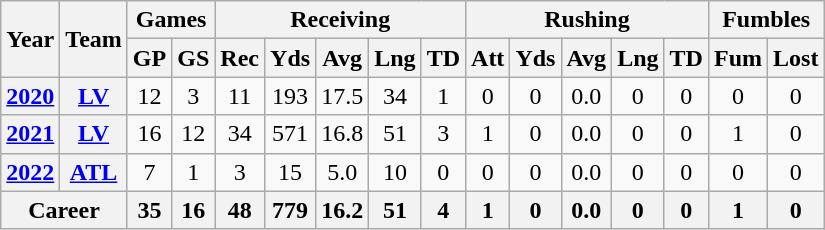<table class="wikitable"; style="text-align:center;">
<tr>
<th rowspan="2">Year</th>
<th rowspan="2">Team</th>
<th colspan="2">Games</th>
<th colspan="5">Receiving</th>
<th colspan="5">Rushing</th>
<th colspan="2">Fumbles</th>
</tr>
<tr>
<th>GP</th>
<th>GS</th>
<th>Rec</th>
<th>Yds</th>
<th>Avg</th>
<th>Lng</th>
<th>TD</th>
<th>Att</th>
<th>Yds</th>
<th>Avg</th>
<th>Lng</th>
<th>TD</th>
<th>Fum</th>
<th>Lost</th>
</tr>
<tr>
<th><a href='#'>2020</a></th>
<th><a href='#'>LV</a></th>
<td>12</td>
<td>3</td>
<td>11</td>
<td>193</td>
<td>17.5</td>
<td>34</td>
<td>1</td>
<td>0</td>
<td>0</td>
<td>0.0</td>
<td>0</td>
<td>0</td>
<td>0</td>
<td>0</td>
</tr>
<tr>
<th><a href='#'>2021</a></th>
<th><a href='#'>LV</a></th>
<td>16</td>
<td>12</td>
<td>34</td>
<td>571</td>
<td>16.8</td>
<td>51</td>
<td>3</td>
<td>1</td>
<td>0</td>
<td>0.0</td>
<td>0</td>
<td>0</td>
<td>1</td>
<td>0</td>
</tr>
<tr>
<th><a href='#'>2022</a></th>
<th><a href='#'>ATL</a></th>
<td>7</td>
<td>1</td>
<td>3</td>
<td>15</td>
<td>5.0</td>
<td>10</td>
<td>0</td>
<td>0</td>
<td>0</td>
<td>0.0</td>
<td>0</td>
<td>0</td>
<td>0</td>
<td>0</td>
</tr>
<tr>
<th colspan="2">Career</th>
<th>35</th>
<th>16</th>
<th>48</th>
<th>779</th>
<th>16.2</th>
<th>51</th>
<th>4</th>
<th>1</th>
<th>0</th>
<th>0.0</th>
<th>0</th>
<th>0</th>
<th>1</th>
<th>0</th>
</tr>
</table>
